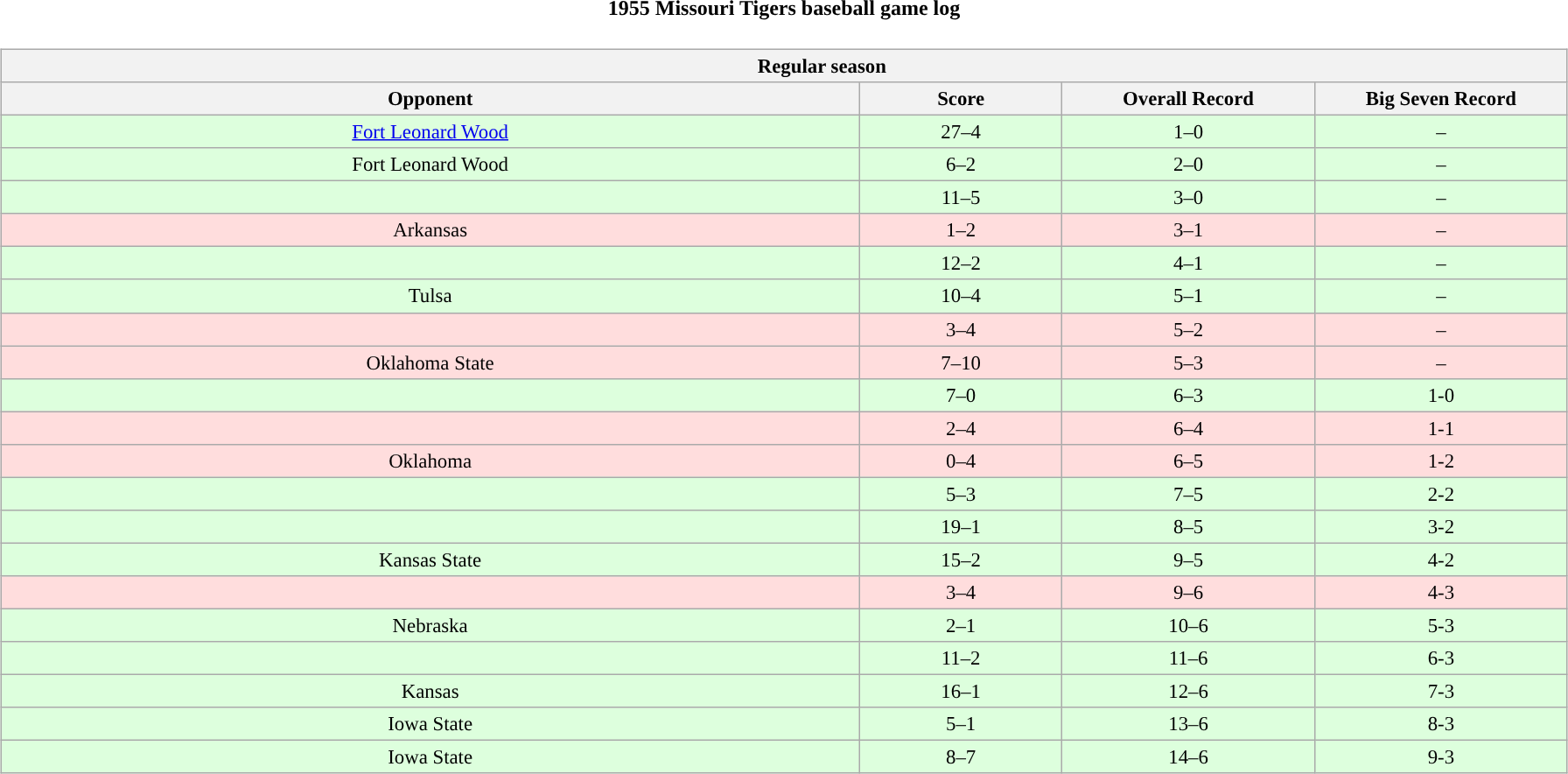<table class="toccolours" width=95% style="clear:both; margin:1.5em auto; text-align:center;">
<tr>
<th colspan=2>1955 Missouri Tigers baseball game log</th>
</tr>
<tr>
<td><br><table class="wikitable collapsible" style="margin:auto; width:100%; text-align:center; font-size:95%">
<tr>
<th colspan=12 style="padding-left:4em;">Regular season</th>
</tr>
<tr>
<th width="17%">Opponent</th>
<th width="4%">Score</th>
<th width="5%">Overall Record</th>
<th width="5%">Big Seven Record</th>
</tr>
<tr bgcolor="ddffdd">
<td><a href='#'>Fort Leonard Wood</a></td>
<td>27–4</td>
<td>1–0</td>
<td>–</td>
</tr>
<tr bgcolor="ddffdd">
<td>Fort Leonard Wood</td>
<td>6–2</td>
<td>2–0</td>
<td>–</td>
</tr>
<tr bgcolor="ddffdd">
<td></td>
<td>11–5</td>
<td>3–0</td>
<td>–</td>
</tr>
<tr bgcolor="ffdddd">
<td>Arkansas</td>
<td>1–2</td>
<td>3–1</td>
<td>–</td>
</tr>
<tr bgcolor="ddffdd">
<td></td>
<td>12–2</td>
<td>4–1</td>
<td>–</td>
</tr>
<tr bgcolor="ddffdd">
<td>Tulsa</td>
<td>10–4</td>
<td>5–1</td>
<td>–</td>
</tr>
<tr bgcolor="ffdddd">
<td></td>
<td>3–4</td>
<td>5–2</td>
<td>–</td>
</tr>
<tr bgcolor="ffdddd">
<td>Oklahoma State</td>
<td>7–10</td>
<td>5–3</td>
<td>–</td>
</tr>
<tr bgcolor="ddffdd">
<td></td>
<td>7–0</td>
<td>6–3</td>
<td>1-0</td>
</tr>
<tr bgcolor="ffdddd">
<td></td>
<td>2–4</td>
<td>6–4</td>
<td>1-1</td>
</tr>
<tr bgcolor="ffdddd">
<td>Oklahoma</td>
<td>0–4</td>
<td>6–5</td>
<td>1-2</td>
</tr>
<tr bgcolor="ddffdd">
<td></td>
<td>5–3</td>
<td>7–5</td>
<td>2-2</td>
</tr>
<tr bgcolor="ddffdd">
<td></td>
<td>19–1</td>
<td>8–5</td>
<td>3-2</td>
</tr>
<tr bgcolor="ddffdd">
<td>Kansas State</td>
<td>15–2</td>
<td>9–5</td>
<td>4-2</td>
</tr>
<tr bgcolor="ffdddd">
<td></td>
<td>3–4</td>
<td>9–6</td>
<td>4-3</td>
</tr>
<tr bgcolor="ddffdd">
<td>Nebraska</td>
<td>2–1</td>
<td>10–6</td>
<td>5-3</td>
</tr>
<tr bgcolor="ddffdd">
<td></td>
<td>11–2</td>
<td>11–6</td>
<td>6-3</td>
</tr>
<tr bgcolor="ddffdd">
<td>Kansas</td>
<td>16–1</td>
<td>12–6</td>
<td>7-3</td>
</tr>
<tr bgcolor="ddffdd">
<td>Iowa State</td>
<td>5–1</td>
<td>13–6</td>
<td>8-3</td>
</tr>
<tr bgcolor="ddffdd">
<td>Iowa State</td>
<td>8–7</td>
<td>14–6</td>
<td>9-3</td>
</tr>
</table>
</td>
</tr>
</table>
